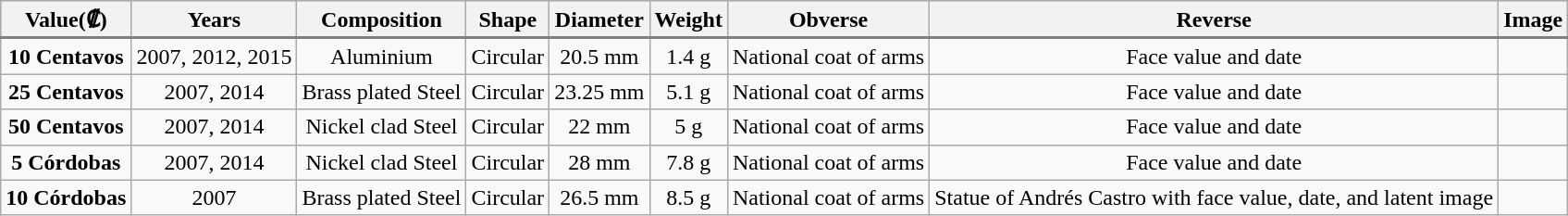<table class="wikitable" style="text-align:center;">
<tr style="text-align:center; border-bottom:2px solid gray;" bgcolor="lightsteelblue">
<th>Value(₡)</th>
<th>Years</th>
<th>Composition</th>
<th>Shape</th>
<th>Diameter</th>
<th>Weight</th>
<th>Obverse</th>
<th>Reverse</th>
<th>Image</th>
</tr>
<tr>
<td><strong>10 Centavos</strong></td>
<td>2007, 2012, 2015</td>
<td>Aluminium</td>
<td>Circular</td>
<td>20.5 mm</td>
<td>1.4 g</td>
<td>National coat of arms</td>
<td>Face value and date</td>
<td></td>
</tr>
<tr>
<td><strong>25 Centavos</strong></td>
<td>2007, 2014</td>
<td>Brass plated Steel</td>
<td>Circular</td>
<td>23.25 mm</td>
<td>5.1 g</td>
<td>National coat of arms</td>
<td>Face value and date</td>
<td></td>
</tr>
<tr>
<td><strong>50 Centavos</strong></td>
<td>2007, 2014</td>
<td>Nickel clad Steel</td>
<td>Circular</td>
<td>22 mm</td>
<td>5 g</td>
<td>National coat of arms</td>
<td>Face value and date</td>
<td></td>
</tr>
<tr>
<td><strong>5 Córdobas</strong></td>
<td>2007, 2014</td>
<td>Nickel clad Steel</td>
<td>Circular</td>
<td>28 mm</td>
<td>7.8 g</td>
<td>National coat of arms</td>
<td>Face value and date</td>
<td></td>
</tr>
<tr>
<td><strong>10 Córdobas</strong></td>
<td>2007</td>
<td>Brass plated Steel</td>
<td>Circular</td>
<td>26.5 mm</td>
<td>8.5 g</td>
<td>National coat of arms</td>
<td>Statue of Andrés Castro with face value, date, and latent image</td>
<td></td>
</tr>
</table>
